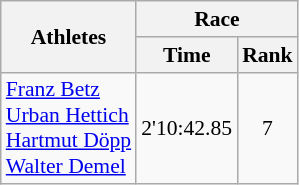<table class="wikitable" border="1" style="font-size:90%">
<tr>
<th rowspan=2>Athletes</th>
<th colspan=2>Race</th>
</tr>
<tr>
<th>Time</th>
<th>Rank</th>
</tr>
<tr>
<td><a href='#'>Franz Betz</a><br><a href='#'>Urban Hettich</a><br><a href='#'>Hartmut Döpp</a><br><a href='#'>Walter Demel</a></td>
<td align=center>2'10:42.85</td>
<td align=center>7</td>
</tr>
</table>
